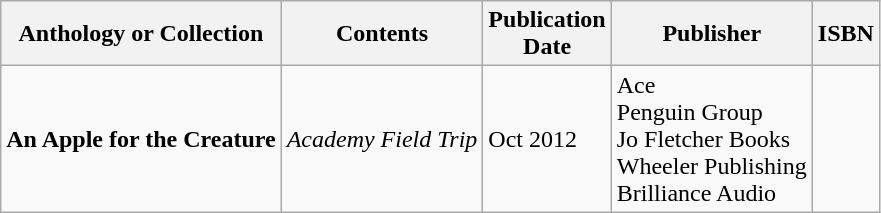<table class="wikitable">
<tr>
<th>Anthology or Collection</th>
<th>Contents</th>
<th>Publication<br>Date</th>
<th>Publisher</th>
<th>ISBN</th>
</tr>
<tr>
<td><strong>An Apple for the Creature</strong></td>
<td><em>Academy Field Trip</em></td>
<td>Oct 2012</td>
<td>Ace<br>Penguin Group<br>Jo Fletcher Books<br>Wheeler Publishing<br>Brilliance Audio</td>
<td></td>
</tr>
</table>
